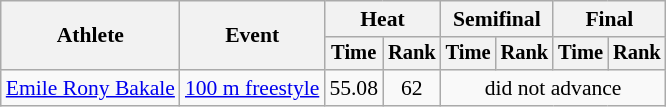<table class=wikitable style="font-size:90%">
<tr>
<th rowspan="2">Athlete</th>
<th rowspan="2">Event</th>
<th colspan="2">Heat</th>
<th colspan="2">Semifinal</th>
<th colspan="2">Final</th>
</tr>
<tr style="font-size:95%">
<th>Time</th>
<th>Rank</th>
<th>Time</th>
<th>Rank</th>
<th>Time</th>
<th>Rank</th>
</tr>
<tr align=center>
<td align=left><a href='#'>Emile Rony Bakale</a></td>
<td align=left><a href='#'>100 m freestyle</a></td>
<td>55.08</td>
<td>62</td>
<td colspan=4>did not advance</td>
</tr>
</table>
